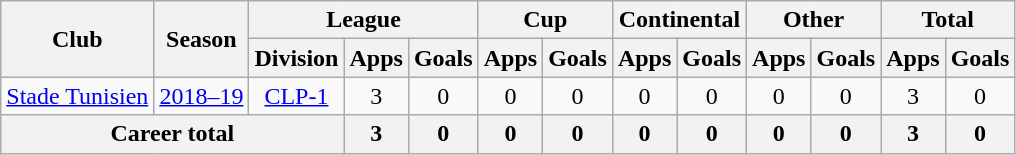<table class="wikitable" style="text-align:center">
<tr>
<th rowspan="2">Club</th>
<th rowspan="2">Season</th>
<th colspan="3">League</th>
<th colspan="2">Cup</th>
<th colspan="2">Continental</th>
<th colspan="2">Other</th>
<th colspan="2">Total</th>
</tr>
<tr>
<th>Division</th>
<th>Apps</th>
<th>Goals</th>
<th>Apps</th>
<th>Goals</th>
<th>Apps</th>
<th>Goals</th>
<th>Apps</th>
<th>Goals</th>
<th>Apps</th>
<th>Goals</th>
</tr>
<tr>
<td><a href='#'>Stade Tunisien</a></td>
<td><a href='#'>2018–19</a></td>
<td><a href='#'>CLP-1</a></td>
<td>3</td>
<td>0</td>
<td>0</td>
<td>0</td>
<td>0</td>
<td>0</td>
<td>0</td>
<td>0</td>
<td>3</td>
<td>0</td>
</tr>
<tr>
<th colspan="3">Career total</th>
<th>3</th>
<th>0</th>
<th>0</th>
<th>0</th>
<th>0</th>
<th>0</th>
<th>0</th>
<th>0</th>
<th>3</th>
<th>0</th>
</tr>
</table>
